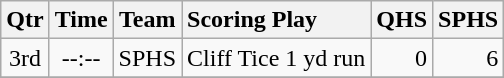<table class="wikitable">
<tr>
<th style="text-align: center;">Qtr</th>
<th style="text-align: center;">Time</th>
<th style="text-align: center;">Team</th>
<th style="text-align: left;">Scoring Play</th>
<th style="text-align: right;">QHS</th>
<th style="text-align: right;">SPHS</th>
</tr>
<tr>
<td style="text-align: center;">3rd</td>
<td style="text-align: center;">--:--</td>
<td style="text-align: center;">SPHS</td>
<td style="text-align: left;">Cliff Tice 1 yd run</td>
<td style="text-align: right;">0</td>
<td style="text-align: right;">6</td>
</tr>
<tr>
</tr>
</table>
